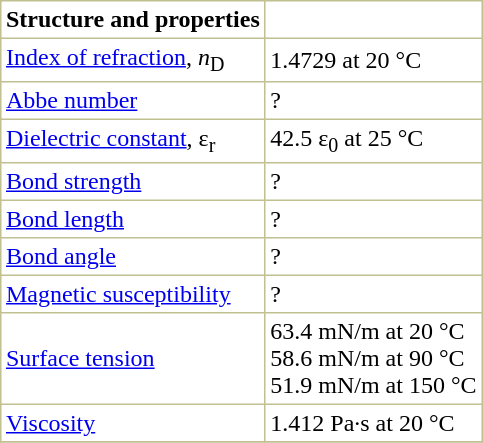<table border="1" cellspacing="0" cellpadding="3" style="margin: 0 0 0 0.5em; background: #FFFFFF; border-collapse: collapse; border-color: #C0C090;">
<tr>
<th>Structure and properties</th>
</tr>
<tr>
<td><a href='#'>Index of refraction</a>, <em>n</em><sub>D</sub></td>
<td>1.4729 at 20 °C </td>
</tr>
<tr>
<td><a href='#'>Abbe number</a></td>
<td>? </td>
</tr>
<tr>
<td><a href='#'>Dielectric constant</a>, ε<sub>r</sub></td>
<td>42.5 ε<sub>0</sub> at 25 °C </td>
</tr>
<tr>
<td><a href='#'>Bond strength</a></td>
<td>? </td>
</tr>
<tr>
<td><a href='#'>Bond length</a></td>
<td>? </td>
</tr>
<tr>
<td><a href='#'>Bond angle</a></td>
<td>? </td>
</tr>
<tr>
<td><a href='#'>Magnetic susceptibility</a></td>
<td>? </td>
</tr>
<tr>
<td><a href='#'>Surface tension</a></td>
<td>63.4 mN/m at 20 °C<br>58.6 mN/m at 90 °C<br>51.9 mN/m at 150 °C</td>
</tr>
<tr>
<td><a href='#'>Viscosity</a></td>
<td>1.412 Pa·s at 20 °C</td>
</tr>
<tr>
</tr>
</table>
